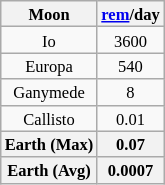<table class=wikitable style="text-align:center; font-size:11px">
<tr>
<th>Moon</th>
<th><a href='#'>rem</a>/day</th>
</tr>
<tr>
<td>Io</td>
<td>3600</td>
</tr>
<tr>
<td>Europa</td>
<td>540</td>
</tr>
<tr>
<td>Ganymede</td>
<td>8</td>
</tr>
<tr>
<td>Callisto</td>
<td>0.01</td>
</tr>
<tr>
<th>Earth (Max)</th>
<th>0.07</th>
</tr>
<tr>
<th>Earth (Avg)</th>
<th>0.0007</th>
</tr>
</table>
